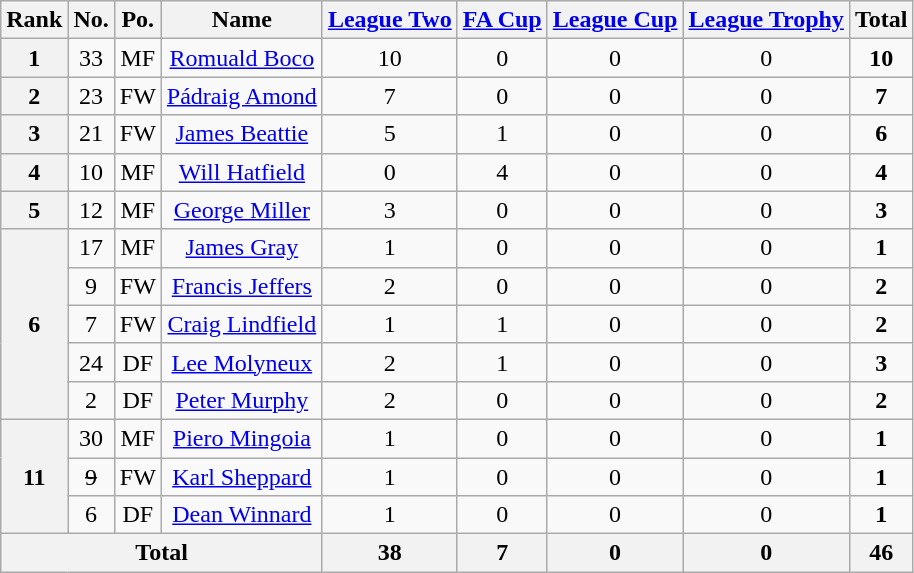<table class="wikitable" style="text-align: center">
<tr>
<th>Rank</th>
<th>No.</th>
<th>Po.</th>
<th>Name</th>
<th><a href='#'>League Two</a></th>
<th><a href='#'>FA Cup</a></th>
<th><a href='#'>League Cup</a></th>
<th><a href='#'>League Trophy</a></th>
<th>Total</th>
</tr>
<tr>
<th>1</th>
<td>33</td>
<td>MF</td>
<td><a href='#'>Romuald Boco</a></td>
<td>10</td>
<td>0</td>
<td>0</td>
<td>0</td>
<td><strong>10</strong></td>
</tr>
<tr>
<th rowspan="1">2</th>
<td>23</td>
<td>FW</td>
<td><a href='#'>Pádraig Amond</a></td>
<td>7</td>
<td>0</td>
<td>0</td>
<td>0</td>
<td><strong>7</strong></td>
</tr>
<tr>
<th>3</th>
<td>21</td>
<td>FW</td>
<td><a href='#'>James Beattie</a></td>
<td>5</td>
<td>1</td>
<td>0</td>
<td>0</td>
<td><strong>6</strong></td>
</tr>
<tr>
<th rowspan="1">4</th>
<td>10</td>
<td>MF</td>
<td><a href='#'>Will Hatfield</a></td>
<td>0</td>
<td>4</td>
<td>0</td>
<td>0</td>
<td><strong>4</strong></td>
</tr>
<tr>
<th>5</th>
<td>12</td>
<td>MF</td>
<td><a href='#'>George Miller</a></td>
<td>3</td>
<td>0</td>
<td>0</td>
<td>0</td>
<td><strong>3</strong></td>
</tr>
<tr>
<th rowspan="5">6</th>
<td>17</td>
<td>MF</td>
<td><a href='#'>James Gray</a></td>
<td>1</td>
<td>0</td>
<td>0</td>
<td>0</td>
<td><strong>1</strong></td>
</tr>
<tr>
<td>9</td>
<td>FW</td>
<td><a href='#'>Francis Jeffers</a></td>
<td>2</td>
<td>0</td>
<td>0</td>
<td>0</td>
<td><strong>2</strong></td>
</tr>
<tr>
<td>7</td>
<td>FW</td>
<td><a href='#'>Craig Lindfield</a></td>
<td>1</td>
<td>1</td>
<td>0</td>
<td>0</td>
<td><strong>2</strong></td>
</tr>
<tr>
<td>24</td>
<td>DF</td>
<td><a href='#'>Lee Molyneux</a></td>
<td>2</td>
<td>1</td>
<td>0</td>
<td>0</td>
<td><strong>3</strong></td>
</tr>
<tr>
<td>2</td>
<td>DF</td>
<td><a href='#'>Peter Murphy</a></td>
<td>2</td>
<td>0</td>
<td>0</td>
<td>0</td>
<td><strong>2</strong></td>
</tr>
<tr>
<th rowspan="3">11</th>
<td>30</td>
<td>MF</td>
<td><a href='#'>Piero Mingoia</a></td>
<td>1</td>
<td>0</td>
<td>0</td>
<td>0</td>
<td><strong>1</strong></td>
</tr>
<tr>
<td><s>9</s></td>
<td>FW</td>
<td><a href='#'>Karl Sheppard</a></td>
<td>1</td>
<td>0</td>
<td>0</td>
<td>0</td>
<td><strong>1</strong></td>
</tr>
<tr>
<td>6</td>
<td>DF</td>
<td><a href='#'>Dean Winnard</a></td>
<td>1</td>
<td>0</td>
<td>0</td>
<td>0</td>
<td><strong>1</strong></td>
</tr>
<tr>
<th colspan="4">Total</th>
<th>38</th>
<th>7</th>
<th>0</th>
<th>0</th>
<th>46</th>
</tr>
</table>
